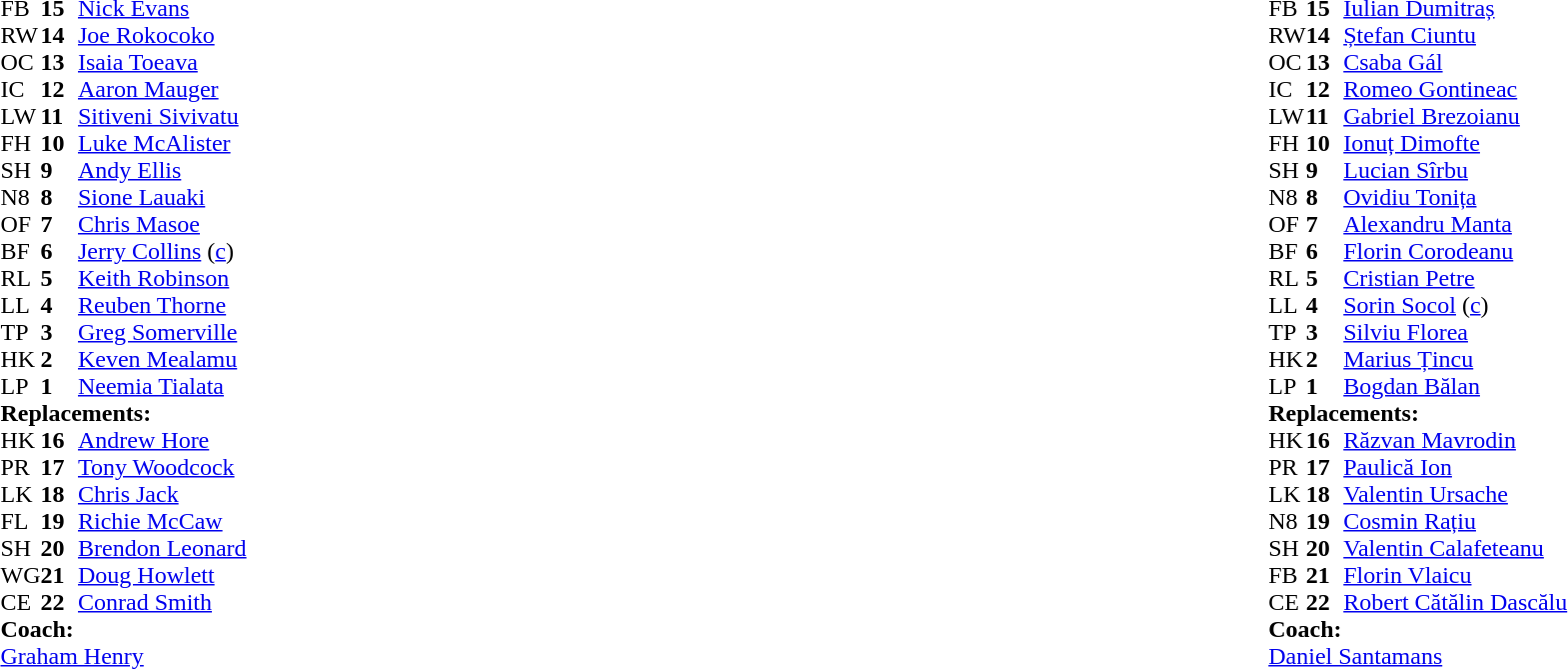<table width="100%">
<tr>
<td style="vertical-align:top" width="50%"><br><table cellspacing="0" cellpadding="0">
<tr>
<th width="25"></th>
<th width="25"></th>
</tr>
<tr>
<td>FB</td>
<td><strong>15</strong></td>
<td><a href='#'>Nick Evans</a></td>
</tr>
<tr>
<td>RW</td>
<td><strong>14</strong></td>
<td><a href='#'>Joe Rokocoko</a></td>
</tr>
<tr>
<td>OC</td>
<td><strong>13</strong></td>
<td><a href='#'>Isaia Toeava</a></td>
</tr>
<tr>
<td>IC</td>
<td><strong>12</strong></td>
<td><a href='#'>Aaron Mauger</a></td>
</tr>
<tr>
<td>LW</td>
<td><strong>11</strong></td>
<td><a href='#'>Sitiveni Sivivatu</a></td>
<td></td>
<td></td>
</tr>
<tr>
<td>FH</td>
<td><strong>10</strong></td>
<td><a href='#'>Luke McAlister</a></td>
<td></td>
<td></td>
</tr>
<tr>
<td>SH</td>
<td><strong>9</strong></td>
<td><a href='#'>Andy Ellis</a></td>
<td></td>
<td></td>
</tr>
<tr>
<td>N8</td>
<td><strong>8</strong></td>
<td><a href='#'>Sione Lauaki</a></td>
</tr>
<tr>
<td>OF</td>
<td><strong>7</strong></td>
<td><a href='#'>Chris Masoe</a></td>
<td></td>
<td></td>
</tr>
<tr>
<td>BF</td>
<td><strong>6</strong></td>
<td><a href='#'>Jerry Collins</a> (<a href='#'>c</a>)</td>
</tr>
<tr>
<td>RL</td>
<td><strong>5</strong></td>
<td><a href='#'>Keith Robinson</a></td>
<td></td>
<td></td>
</tr>
<tr>
<td>LL</td>
<td><strong>4</strong></td>
<td><a href='#'>Reuben Thorne</a></td>
</tr>
<tr>
<td>TP</td>
<td><strong>3</strong></td>
<td><a href='#'>Greg Somerville</a></td>
</tr>
<tr>
<td>HK</td>
<td><strong>2</strong></td>
<td><a href='#'>Keven Mealamu</a></td>
<td></td>
<td></td>
</tr>
<tr>
<td>LP</td>
<td><strong>1</strong></td>
<td><a href='#'>Neemia Tialata</a></td>
</tr>
<tr>
<td colspan=3><strong>Replacements:</strong></td>
</tr>
<tr>
<td>HK</td>
<td><strong>16</strong></td>
<td><a href='#'>Andrew Hore</a></td>
<td></td>
<td></td>
</tr>
<tr>
<td>PR</td>
<td><strong>17</strong></td>
<td><a href='#'>Tony Woodcock</a></td>
</tr>
<tr>
<td>LK</td>
<td><strong>18</strong></td>
<td><a href='#'>Chris Jack</a></td>
<td></td>
<td></td>
</tr>
<tr>
<td>FL</td>
<td><strong>19</strong></td>
<td><a href='#'>Richie McCaw</a></td>
<td></td>
<td></td>
</tr>
<tr>
<td>SH</td>
<td><strong>20</strong></td>
<td><a href='#'>Brendon Leonard</a></td>
<td></td>
<td></td>
</tr>
<tr>
<td>WG</td>
<td><strong>21</strong></td>
<td><a href='#'>Doug Howlett</a></td>
<td></td>
<td></td>
</tr>
<tr>
<td>CE</td>
<td><strong>22</strong></td>
<td><a href='#'>Conrad Smith</a></td>
<td></td>
<td></td>
</tr>
<tr>
<td colspan=3><strong>Coach:</strong></td>
</tr>
<tr>
<td colspan="4"> <a href='#'>Graham Henry</a></td>
</tr>
</table>
</td>
<td style="vertical-align:top"></td>
<td style="vertical-align:top" width="50%"><br><table cellspacing="0" cellpadding="0" align="center">
<tr>
<th width="25"></th>
<th width="25"></th>
</tr>
<tr>
<td>FB</td>
<td><strong>15</strong></td>
<td><a href='#'>Iulian Dumitraș</a></td>
<td></td>
<td></td>
</tr>
<tr>
<td>RW</td>
<td><strong>14</strong></td>
<td><a href='#'>Ștefan Ciuntu</a></td>
</tr>
<tr>
<td>OC</td>
<td><strong>13</strong></td>
<td><a href='#'>Csaba Gál</a></td>
</tr>
<tr>
<td>IC</td>
<td><strong>12</strong></td>
<td><a href='#'>Romeo Gontineac</a></td>
<td></td>
<td></td>
</tr>
<tr>
<td>LW</td>
<td><strong>11</strong></td>
<td><a href='#'>Gabriel Brezoianu</a></td>
</tr>
<tr>
<td>FH</td>
<td><strong>10</strong></td>
<td><a href='#'>Ionuț Dimofte</a></td>
</tr>
<tr>
<td>SH</td>
<td><strong>9</strong></td>
<td><a href='#'>Lucian Sîrbu</a></td>
<td></td>
<td></td>
</tr>
<tr>
<td>N8</td>
<td><strong>8</strong></td>
<td><a href='#'>Ovidiu Tonița</a></td>
</tr>
<tr>
<td>OF</td>
<td><strong>7</strong></td>
<td><a href='#'>Alexandru Manta</a></td>
<td></td>
<td></td>
</tr>
<tr>
<td>BF</td>
<td><strong>6</strong></td>
<td><a href='#'>Florin Corodeanu</a></td>
<td></td>
<td></td>
</tr>
<tr>
<td>RL</td>
<td><strong>5</strong></td>
<td><a href='#'>Cristian Petre</a></td>
</tr>
<tr>
<td>LL</td>
<td><strong>4</strong></td>
<td><a href='#'>Sorin Socol</a> (<a href='#'>c</a>)</td>
</tr>
<tr>
<td>TP</td>
<td><strong>3</strong></td>
<td><a href='#'>Silviu Florea</a></td>
<td></td>
<td></td>
<td></td>
</tr>
<tr>
<td>HK</td>
<td><strong>2</strong></td>
<td><a href='#'>Marius Țincu</a></td>
<td></td>
<td></td>
</tr>
<tr>
<td>LP</td>
<td><strong>1</strong></td>
<td><a href='#'>Bogdan Bălan</a></td>
<td></td>
<td></td>
<td></td>
</tr>
<tr>
<td colspan=3><strong>Replacements:</strong></td>
</tr>
<tr>
<td>HK</td>
<td><strong>16</strong></td>
<td><a href='#'>Răzvan Mavrodin</a></td>
<td></td>
<td></td>
</tr>
<tr>
<td>PR</td>
<td><strong>17</strong></td>
<td><a href='#'>Paulică Ion</a></td>
<td></td>
<td></td>
</tr>
<tr>
<td>LK</td>
<td><strong>18</strong></td>
<td><a href='#'>Valentin Ursache</a></td>
<td></td>
<td></td>
</tr>
<tr>
<td>N8</td>
<td><strong>19</strong></td>
<td><a href='#'>Cosmin Rațiu</a></td>
<td></td>
<td></td>
</tr>
<tr>
<td>SH</td>
<td><strong>20</strong></td>
<td><a href='#'>Valentin Calafeteanu</a></td>
<td></td>
<td></td>
</tr>
<tr>
<td>FB</td>
<td><strong>21</strong></td>
<td><a href='#'>Florin Vlaicu</a></td>
<td></td>
<td></td>
</tr>
<tr>
<td>CE</td>
<td><strong>22</strong></td>
<td><a href='#'>Robert Cătălin Dascălu</a></td>
<td></td>
<td></td>
</tr>
<tr>
<td colspan=3><strong>Coach:</strong></td>
</tr>
<tr>
<td colspan="4"> <a href='#'>Daniel Santamans</a></td>
</tr>
</table>
</td>
</tr>
</table>
